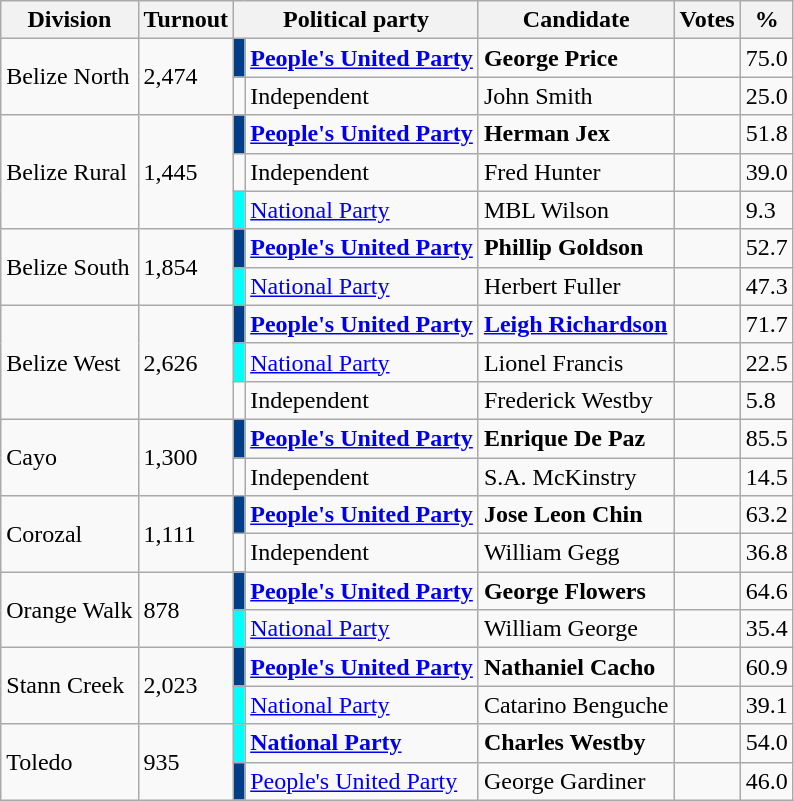<table class="wikitable">
<tr>
<th>Division</th>
<th>Turnout</th>
<th colspan="2">Political party</th>
<th>Candidate</th>
<th>Votes</th>
<th>%</th>
</tr>
<tr>
<td rowspan="2">Belize North</td>
<td rowspan="2">2,474</td>
<td bgcolor="#003F87"></td>
<td><strong><a href='#'>People's United Party</a></strong></td>
<td><strong>George Price</strong></td>
<td></td>
<td>75.0</td>
</tr>
<tr>
<td bgcolor=></td>
<td>Independent</td>
<td>John Smith</td>
<td></td>
<td>25.0</td>
</tr>
<tr>
<td rowspan="3">Belize Rural</td>
<td rowspan="3">1,445</td>
<td bgcolor="#003F87"></td>
<td><strong><a href='#'>People's United Party</a></strong></td>
<td><strong>Herman Jex</strong></td>
<td></td>
<td>51.8</td>
</tr>
<tr>
<td bgcolor=></td>
<td>Independent</td>
<td>Fred Hunter</td>
<td></td>
<td>39.0</td>
</tr>
<tr>
<td bgcolor=aqua></td>
<td><a href='#'>National Party</a></td>
<td>MBL Wilson</td>
<td></td>
<td>9.3</td>
</tr>
<tr>
<td rowspan="2">Belize South</td>
<td rowspan="2">1,854</td>
<td bgcolor="#003F87"></td>
<td><strong><a href='#'>People's United Party</a></strong></td>
<td><strong>Phillip Goldson</strong></td>
<td></td>
<td>52.7</td>
</tr>
<tr>
<td bgcolor=aqua></td>
<td><a href='#'>National Party</a></td>
<td>Herbert Fuller</td>
<td></td>
<td>47.3</td>
</tr>
<tr>
<td rowspan="3">Belize West</td>
<td rowspan="3">2,626</td>
<td bgcolor="#003F87"></td>
<td><strong><a href='#'>People's United Party</a></strong></td>
<td><strong><a href='#'>Leigh Richardson</a></strong></td>
<td></td>
<td>71.7</td>
</tr>
<tr>
<td bgcolor=aqua></td>
<td><a href='#'>National Party</a></td>
<td>Lionel Francis</td>
<td></td>
<td>22.5</td>
</tr>
<tr>
<td bgcolor=></td>
<td>Independent</td>
<td>Frederick Westby</td>
<td></td>
<td>5.8</td>
</tr>
<tr>
<td rowspan="2">Cayo</td>
<td rowspan="2">1,300</td>
<td bgcolor="#003F87"></td>
<td><strong><a href='#'>People's United Party</a></strong></td>
<td><strong>Enrique De Paz</strong></td>
<td></td>
<td>85.5</td>
</tr>
<tr>
<td bgcolor=></td>
<td>Independent</td>
<td>S.A. McKinstry</td>
<td></td>
<td>14.5</td>
</tr>
<tr>
<td rowspan="2">Corozal</td>
<td rowspan="2">1,111</td>
<td bgcolor="#003F87"></td>
<td><strong><a href='#'>People's United Party</a></strong></td>
<td><strong>Jose Leon Chin</strong></td>
<td></td>
<td>63.2</td>
</tr>
<tr>
<td bgcolor=></td>
<td>Independent</td>
<td>William Gegg</td>
<td></td>
<td>36.8</td>
</tr>
<tr>
<td rowspan="2">Orange Walk</td>
<td rowspan="2">878</td>
<td bgcolor="#003F87"></td>
<td><strong><a href='#'>People's United Party</a></strong></td>
<td><strong>George Flowers</strong></td>
<td></td>
<td>64.6</td>
</tr>
<tr>
<td bgcolor=aqua></td>
<td><a href='#'>National Party</a></td>
<td>William George</td>
<td></td>
<td>35.4</td>
</tr>
<tr>
<td rowspan="2">Stann Creek</td>
<td rowspan="2">2,023</td>
<td bgcolor="#003F87"></td>
<td><strong><a href='#'>People's United Party</a></strong></td>
<td><strong>Nathaniel Cacho</strong></td>
<td></td>
<td>60.9</td>
</tr>
<tr>
<td bgcolor=aqua></td>
<td><a href='#'>National Party</a></td>
<td>Catarino Benguche</td>
<td></td>
<td>39.1</td>
</tr>
<tr>
<td rowspan="2">Toledo</td>
<td rowspan="2">935</td>
<td bgcolor=aqua></td>
<td><a href='#'><strong>National Party</strong></a></td>
<td><strong>Charles Westby</strong></td>
<td></td>
<td>54.0</td>
</tr>
<tr>
<td bgcolor="#003F87"></td>
<td><a href='#'>People's United Party</a></td>
<td>George Gardiner</td>
<td></td>
<td>46.0</td>
</tr>
</table>
